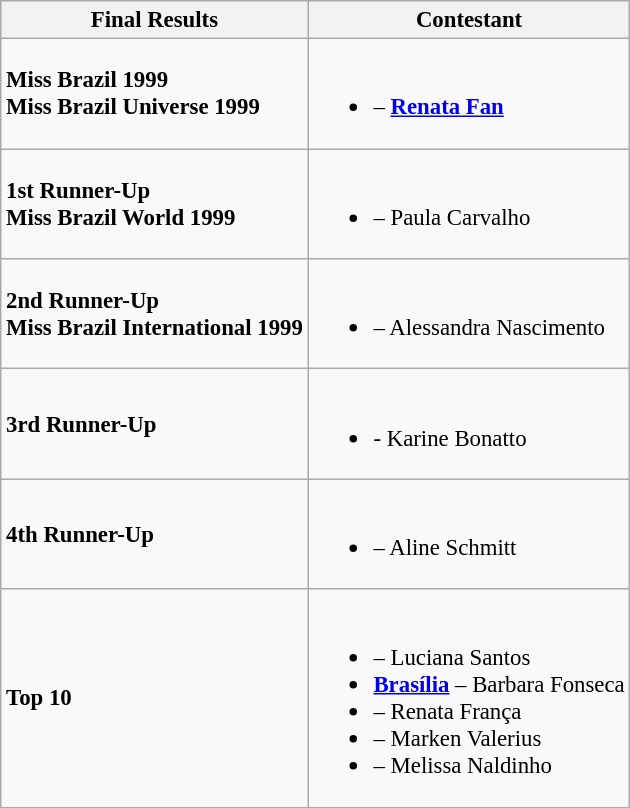<table class="wikitable sortable" style="font-size: 95%;">
<tr>
<th>Final Results</th>
<th>Contestant</th>
</tr>
<tr>
<td><strong>Miss Brazil 1999</strong><br><strong>Miss Brazil Universe 1999</strong></td>
<td><br><ul><li><strong></strong> – <strong><a href='#'>Renata Fan</a></strong></li></ul></td>
</tr>
<tr>
<td><strong>1st Runner-Up</strong><br><strong>Miss Brazil World 1999</strong></td>
<td><br><ul><li><strong></strong> – Paula Carvalho</li></ul></td>
</tr>
<tr>
<td><strong>2nd Runner-Up</strong><br><strong>Miss Brazil International 1999</strong></td>
<td><br><ul><li><strong></strong> – Alessandra Nascimento</li></ul></td>
</tr>
<tr>
<td><strong>3rd Runner-Up</strong></td>
<td><br><ul><li><strong></strong> - Karine Bonatto</li></ul></td>
</tr>
<tr>
<td><strong>4th Runner-Up</strong></td>
<td><br><ul><li><strong></strong> – Aline Schmitt</li></ul></td>
</tr>
<tr>
<td><strong>Top 10</strong></td>
<td><br><ul><li><strong></strong>  – Luciana Santos</li><li><strong> <a href='#'>Brasília</a></strong> – Barbara Fonseca</li><li><strong></strong> – Renata França</li><li><strong></strong> – Marken Valerius</li><li><strong></strong> – Melissa Naldinho</li></ul></td>
</tr>
<tr>
</tr>
</table>
